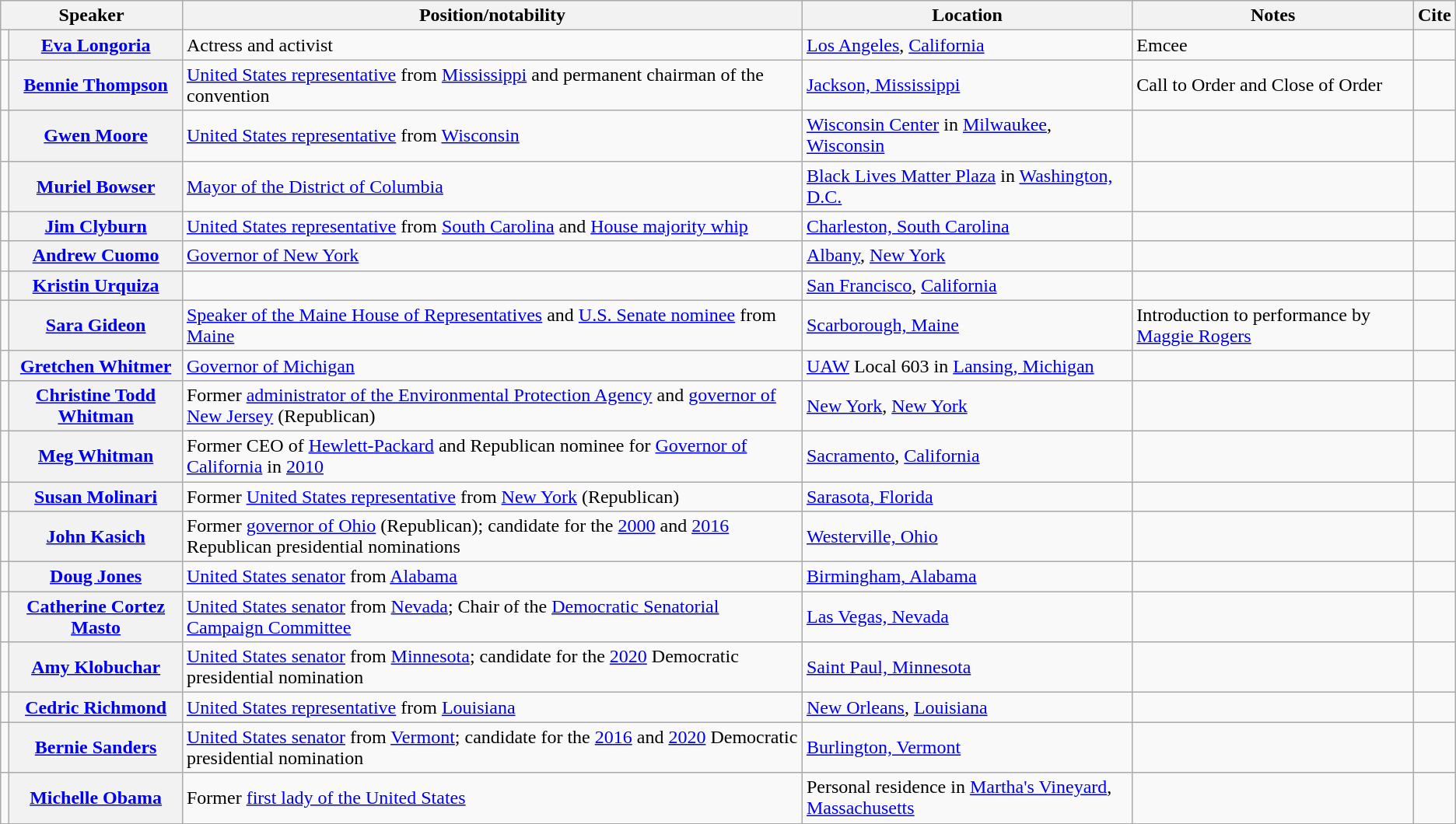<table class="wikitable plainrowheaders">
<tr>
<th scope="col" colspan=2>Speaker</th>
<th scope="col">Position/notability</th>
<th scope="col">Location</th>
<th scope="col">Notes</th>
<th scope="col">Cite</th>
</tr>
<tr>
<td></td>
<th scope="row"><a href='#'>Eva Longoria</a></th>
<td>Actress and activist</td>
<td><a href='#'>Los Angeles</a>, <a href='#'>California</a></td>
<td>Emcee</td>
<td></td>
</tr>
<tr>
<td></td>
<th scope="row"><a href='#'>Bennie Thompson</a></th>
<td><a href='#'>United States representative</a> from <a href='#'>Mississippi</a> and permanent chairman of the convention</td>
<td><a href='#'>Jackson, Mississippi</a></td>
<td>Call to Order and Close of Order</td>
<td></td>
</tr>
<tr>
<td></td>
<th scope="row"><a href='#'>Gwen Moore</a></th>
<td><a href='#'>United States representative</a> from <a href='#'>Wisconsin</a></td>
<td><a href='#'>Wisconsin Center</a> in <a href='#'>Milwaukee</a>, <a href='#'>Wisconsin</a></td>
<td></td>
<td></td>
</tr>
<tr>
<td></td>
<th scope="row"><a href='#'>Muriel Bowser</a></th>
<td><a href='#'>Mayor of the District of Columbia</a></td>
<td><a href='#'>Black Lives Matter Plaza</a> in <a href='#'>Washington, D.C.</a></td>
<td></td>
<td></td>
</tr>
<tr>
<td></td>
<th scope="row"><a href='#'>Jim Clyburn</a></th>
<td><a href='#'>United States representative</a> from <a href='#'>South Carolina</a> and <a href='#'>House majority whip</a></td>
<td><a href='#'>Charleston, South Carolina</a></td>
<td></td>
<td></td>
</tr>
<tr>
<td></td>
<th scope="row"><a href='#'>Andrew Cuomo</a></th>
<td><a href='#'>Governor of New York</a></td>
<td><a href='#'>Albany</a>, <a href='#'>New York</a></td>
<td></td>
<td></td>
</tr>
<tr>
<td></td>
<th scope="row"><a href='#'>Kristin Urquiza</a></th>
<td></td>
<td><a href='#'>San Francisco</a>, <a href='#'>California</a></td>
<td></td>
<td></td>
</tr>
<tr>
<td></td>
<th scope="row"><a href='#'>Sara Gideon</a></th>
<td><a href='#'>Speaker of the Maine House of Representatives</a> and <a href='#'>U.S. Senate nominee</a> from <a href='#'>Maine</a></td>
<td><a href='#'>Scarborough, Maine</a></td>
<td>Introduction to performance by <a href='#'>Maggie Rogers</a></td>
<td></td>
</tr>
<tr>
<td></td>
<th scope="row"><a href='#'>Gretchen Whitmer</a></th>
<td><a href='#'>Governor of Michigan</a></td>
<td><a href='#'>UAW</a> Local 603 in <a href='#'>Lansing, Michigan</a></td>
<td></td>
<td></td>
</tr>
<tr>
<td></td>
<th scope="row"><a href='#'>Christine Todd Whitman</a></th>
<td>Former <a href='#'>administrator of the Environmental Protection Agency</a> and <a href='#'>governor of New Jersey</a> (Republican)</td>
<td><a href='#'>New York</a>, <a href='#'>New York</a><br></td>
<td></td>
<td></td>
</tr>
<tr>
<td></td>
<th scope="row"><a href='#'>Meg Whitman</a></th>
<td>Former CEO of <a href='#'>Hewlett-Packard</a> and Republican nominee for <a href='#'>Governor of California</a> in <a href='#'>2010</a></td>
<td><a href='#'>Sacramento</a>, <a href='#'>California</a><br></td>
<td></td>
<td></td>
</tr>
<tr>
<td></td>
<th scope="row"><a href='#'>Susan Molinari</a></th>
<td>Former <a href='#'>United States representative</a> from <a href='#'>New York</a> (Republican)</td>
<td><a href='#'>Sarasota, Florida</a><br></td>
<td></td>
<td></td>
</tr>
<tr>
<td></td>
<th scope="row"><a href='#'>John Kasich</a></th>
<td>Former <a href='#'>governor of Ohio</a> (Republican); candidate for the <a href='#'>2000</a> and <a href='#'>2016</a> Republican presidential nominations</td>
<td><a href='#'>Westerville, Ohio</a></td>
<td></td>
<td></td>
</tr>
<tr>
<td></td>
<th scope="row"><a href='#'>Doug Jones</a></th>
<td><a href='#'>United States senator</a> from <a href='#'>Alabama</a></td>
<td><a href='#'>Birmingham, Alabama</a></td>
<td></td>
<td></td>
</tr>
<tr>
<td></td>
<th scope="row"><a href='#'>Catherine Cortez Masto</a></th>
<td><a href='#'>United States senator</a> from <a href='#'>Nevada</a>; Chair of the <a href='#'>Democratic Senatorial Campaign Committee</a></td>
<td><a href='#'>Las Vegas, Nevada</a></td>
<td></td>
<td></td>
</tr>
<tr>
<td></td>
<th scope="row"><a href='#'>Amy Klobuchar</a></th>
<td><a href='#'>United States senator</a> from <a href='#'>Minnesota</a>; candidate for the <a href='#'>2020</a> Democratic presidential nomination</td>
<td><a href='#'>Saint Paul, Minnesota</a></td>
<td></td>
<td></td>
</tr>
<tr>
<td></td>
<th scope="row"><a href='#'>Cedric Richmond</a></th>
<td><a href='#'>United States representative</a> from <a href='#'>Louisiana</a></td>
<td><a href='#'>New Orleans</a>, <a href='#'>Louisiana</a></td>
<td></td>
<td></td>
</tr>
<tr>
<td></td>
<th scope="row"><a href='#'>Bernie Sanders</a></th>
<td><a href='#'>United States senator</a> from <a href='#'>Vermont</a>; candidate for the <a href='#'>2016</a> and <a href='#'>2020</a> Democratic presidential nomination</td>
<td><a href='#'>Burlington, Vermont</a></td>
<td></td>
<td></td>
</tr>
<tr>
<td></td>
<th scope="row"><a href='#'>Michelle Obama</a></th>
<td>Former <a href='#'>first lady of the United States</a></td>
<td>Personal residence in <a href='#'>Martha's Vineyard</a>, <a href='#'>Massachusetts</a></td>
<td></td>
<td></td>
</tr>
</table>
